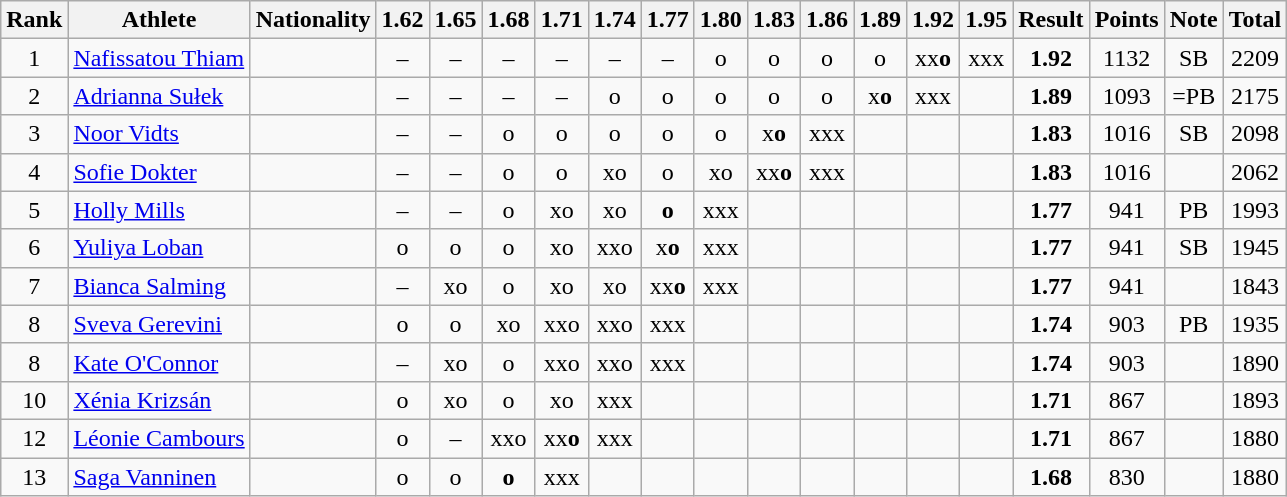<table class="wikitable sortable" style="text-align:center">
<tr>
<th>Rank</th>
<th>Athlete</th>
<th>Nationality</th>
<th>1.62</th>
<th>1.65</th>
<th>1.68</th>
<th>1.71</th>
<th>1.74</th>
<th>1.77</th>
<th>1.80</th>
<th>1.83</th>
<th>1.86</th>
<th>1.89</th>
<th>1.92</th>
<th>1.95</th>
<th>Result</th>
<th>Points</th>
<th>Note</th>
<th>Total</th>
</tr>
<tr>
<td>1</td>
<td align=left><a href='#'>Nafissatou Thiam</a></td>
<td align=left></td>
<td>–</td>
<td>–</td>
<td>–</td>
<td>–</td>
<td>–</td>
<td>–</td>
<td>o</td>
<td>o</td>
<td>o</td>
<td>o</td>
<td>xx<strong>o</strong></td>
<td>xxx</td>
<td><strong>1.92</strong></td>
<td>1132</td>
<td>SB</td>
<td>2209</td>
</tr>
<tr>
<td>2</td>
<td align=left><a href='#'>Adrianna Sułek</a></td>
<td align=left></td>
<td>–</td>
<td>–</td>
<td>–</td>
<td>–</td>
<td>o</td>
<td>o</td>
<td>o</td>
<td>o</td>
<td>o</td>
<td>x<strong>o</strong></td>
<td>xxx</td>
<td></td>
<td><strong>1.89</strong></td>
<td>1093</td>
<td>=PB</td>
<td>2175</td>
</tr>
<tr>
<td>3</td>
<td align=left><a href='#'>Noor Vidts</a></td>
<td align=left></td>
<td>–</td>
<td>–</td>
<td>o</td>
<td>o</td>
<td>o</td>
<td>o</td>
<td>o</td>
<td>x<strong>o</strong></td>
<td>xxx</td>
<td></td>
<td></td>
<td></td>
<td><strong>1.83</strong></td>
<td>1016</td>
<td>SB</td>
<td>2098</td>
</tr>
<tr>
<td>4</td>
<td align=left><a href='#'>Sofie Dokter</a></td>
<td align=left></td>
<td>–</td>
<td>–</td>
<td>o</td>
<td>o</td>
<td>xo</td>
<td>o</td>
<td>xo</td>
<td>xx<strong>o</strong></td>
<td>xxx</td>
<td></td>
<td></td>
<td></td>
<td><strong>1.83</strong></td>
<td>1016</td>
<td></td>
<td>2062</td>
</tr>
<tr>
<td>5</td>
<td align=left><a href='#'>Holly Mills</a></td>
<td align=left></td>
<td>–</td>
<td>–</td>
<td>o</td>
<td>xo</td>
<td>xo</td>
<td><strong>o</strong></td>
<td>xxx</td>
<td></td>
<td></td>
<td></td>
<td></td>
<td></td>
<td><strong>1.77</strong></td>
<td>941</td>
<td>PB</td>
<td>1993</td>
</tr>
<tr>
<td>6</td>
<td align=left><a href='#'>Yuliya Loban</a></td>
<td align="left"></td>
<td>o</td>
<td>o</td>
<td>o</td>
<td>xo</td>
<td>xxo</td>
<td>x<strong>o</strong></td>
<td>xxx</td>
<td></td>
<td></td>
<td></td>
<td></td>
<td></td>
<td><strong>1.77</strong></td>
<td>941</td>
<td>SB</td>
<td>1945</td>
</tr>
<tr>
<td>7</td>
<td align=left><a href='#'>Bianca Salming</a></td>
<td align=left></td>
<td>–</td>
<td>xo</td>
<td>o</td>
<td>xo</td>
<td>xo</td>
<td>xx<strong>o</strong></td>
<td>xxx</td>
<td></td>
<td></td>
<td></td>
<td></td>
<td></td>
<td><strong>1.77</strong></td>
<td>941</td>
<td></td>
<td>1843</td>
</tr>
<tr>
<td>8</td>
<td align=left><a href='#'>Sveva Gerevini</a></td>
<td align=left></td>
<td>o</td>
<td>o</td>
<td>xo</td>
<td>xxo</td>
<td>xxo</td>
<td>xxx</td>
<td></td>
<td></td>
<td></td>
<td></td>
<td></td>
<td></td>
<td><strong>1.74</strong></td>
<td>903</td>
<td>PB</td>
<td>1935</td>
</tr>
<tr>
<td>8</td>
<td align=left><a href='#'>Kate O'Connor</a></td>
<td align=left></td>
<td>–</td>
<td>xo</td>
<td>o</td>
<td>xxo</td>
<td>xxo</td>
<td>xxx</td>
<td></td>
<td></td>
<td></td>
<td></td>
<td></td>
<td></td>
<td><strong>1.74</strong></td>
<td>903</td>
<td></td>
<td>1890</td>
</tr>
<tr>
<td>10</td>
<td align=left><a href='#'>Xénia Krizsán</a></td>
<td align=left></td>
<td>o</td>
<td>xo</td>
<td>o</td>
<td>xo</td>
<td>xxx</td>
<td></td>
<td></td>
<td></td>
<td></td>
<td></td>
<td></td>
<td></td>
<td><strong>1.71</strong></td>
<td>867</td>
<td></td>
<td>1893</td>
</tr>
<tr>
<td>12</td>
<td align=left><a href='#'>Léonie Cambours</a></td>
<td align=left></td>
<td>o</td>
<td>–</td>
<td>xxo</td>
<td>xx<strong>o</strong></td>
<td>xxx</td>
<td></td>
<td></td>
<td></td>
<td></td>
<td></td>
<td></td>
<td></td>
<td><strong>1.71</strong></td>
<td>867</td>
<td></td>
<td>1880</td>
</tr>
<tr>
<td>13</td>
<td align=left><a href='#'>Saga Vanninen</a></td>
<td align=left></td>
<td>o</td>
<td>o</td>
<td><strong>o</strong></td>
<td>xxx</td>
<td></td>
<td></td>
<td></td>
<td></td>
<td></td>
<td></td>
<td></td>
<td></td>
<td><strong>1.68</strong></td>
<td>830</td>
<td></td>
<td>1880</td>
</tr>
</table>
